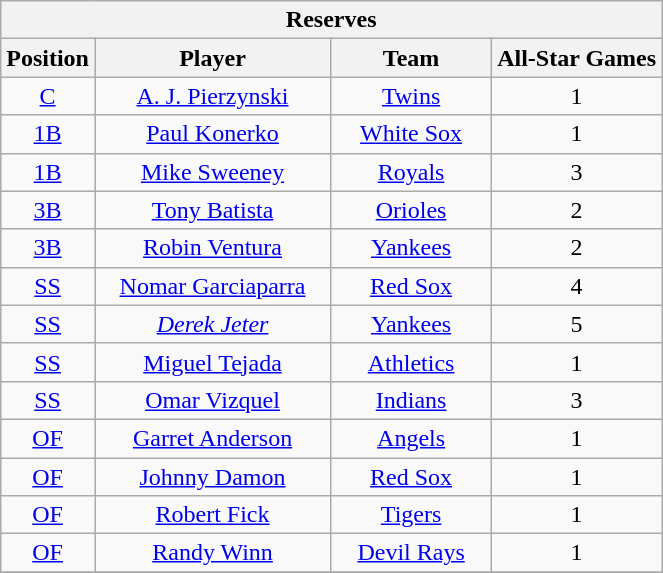<table class="wikitable" style="font-size: 100%; text-align:right;">
<tr>
<th colspan="4">Reserves</th>
</tr>
<tr>
<th>Position</th>
<th width="150">Player</th>
<th width="100">Team</th>
<th>All-Star Games</th>
</tr>
<tr>
<td align="center"><a href='#'>C</a></td>
<td align="center"><a href='#'>A. J. Pierzynski</a></td>
<td align="center"><a href='#'>Twins</a></td>
<td align="center">1</td>
</tr>
<tr>
<td align="center"><a href='#'>1B</a></td>
<td align="center"><a href='#'>Paul Konerko</a></td>
<td align="center"><a href='#'>White Sox</a></td>
<td align="center">1</td>
</tr>
<tr>
<td align="center"><a href='#'>1B</a></td>
<td align="center"><a href='#'>Mike Sweeney</a></td>
<td align="center"><a href='#'>Royals</a></td>
<td align="center">3</td>
</tr>
<tr>
<td align="center"><a href='#'>3B</a></td>
<td align="center"><a href='#'>Tony Batista</a></td>
<td align="center"><a href='#'>Orioles</a></td>
<td align="center">2</td>
</tr>
<tr>
<td align="center"><a href='#'>3B</a></td>
<td align="center"><a href='#'>Robin Ventura</a></td>
<td align="center"><a href='#'>Yankees</a></td>
<td align="center">2</td>
</tr>
<tr>
<td align="center"><a href='#'>SS</a></td>
<td align="center"><a href='#'>Nomar Garciaparra</a></td>
<td align="center"><a href='#'>Red Sox</a></td>
<td align="center">4</td>
</tr>
<tr>
<td align="center"><a href='#'>SS</a></td>
<td align="center"><em><a href='#'>Derek Jeter</a></em></td>
<td align="center"><a href='#'>Yankees</a></td>
<td align="center">5</td>
</tr>
<tr>
<td align="center"><a href='#'>SS</a></td>
<td align="center"><a href='#'>Miguel Tejada</a></td>
<td align="center"><a href='#'>Athletics</a></td>
<td align="center">1</td>
</tr>
<tr>
<td align="center"><a href='#'>SS</a></td>
<td align="center"><a href='#'>Omar Vizquel</a></td>
<td align="center"><a href='#'>Indians</a></td>
<td align="center">3</td>
</tr>
<tr>
<td align="center"><a href='#'>OF</a></td>
<td align="center"><a href='#'>Garret Anderson</a></td>
<td align="center"><a href='#'>Angels</a></td>
<td align="center">1</td>
</tr>
<tr>
<td align="center"><a href='#'>OF</a></td>
<td align="center"><a href='#'>Johnny Damon</a></td>
<td align="center"><a href='#'>Red Sox</a></td>
<td align="center">1</td>
</tr>
<tr>
<td align="center"><a href='#'>OF</a></td>
<td align="center"><a href='#'>Robert Fick</a></td>
<td align="center"><a href='#'>Tigers</a></td>
<td align="center">1</td>
</tr>
<tr>
<td align="center"><a href='#'>OF</a></td>
<td align="center"><a href='#'>Randy Winn</a></td>
<td align="center"><a href='#'>Devil Rays</a></td>
<td align="center">1</td>
</tr>
<tr>
</tr>
</table>
